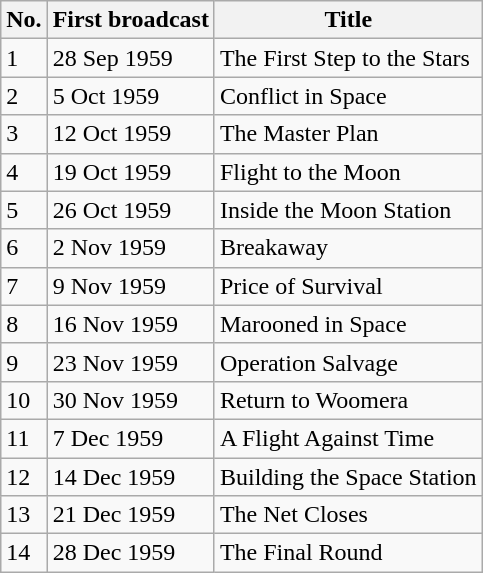<table class="wikitable">
<tr>
<th>No.</th>
<th>First broadcast</th>
<th>Title</th>
</tr>
<tr>
<td>1</td>
<td>28 Sep 1959</td>
<td>The First Step to the Stars</td>
</tr>
<tr>
<td>2</td>
<td>5 Oct 1959</td>
<td>Conflict in Space</td>
</tr>
<tr>
<td>3</td>
<td>12 Oct 1959</td>
<td>The Master Plan</td>
</tr>
<tr>
<td>4</td>
<td>19 Oct 1959</td>
<td>Flight to the Moon</td>
</tr>
<tr>
<td>5</td>
<td>26 Oct 1959</td>
<td>Inside the Moon Station</td>
</tr>
<tr>
<td>6</td>
<td>2 Nov 1959</td>
<td>Breakaway</td>
</tr>
<tr>
<td>7</td>
<td>9 Nov 1959</td>
<td>Price of Survival</td>
</tr>
<tr>
<td>8</td>
<td>16 Nov 1959</td>
<td>Marooned in Space</td>
</tr>
<tr>
<td>9</td>
<td>23 Nov 1959</td>
<td>Operation Salvage</td>
</tr>
<tr>
<td>10</td>
<td>30 Nov 1959</td>
<td>Return to Woomera</td>
</tr>
<tr>
<td>11</td>
<td>7 Dec 1959</td>
<td>A Flight Against Time</td>
</tr>
<tr>
<td>12</td>
<td>14 Dec 1959</td>
<td>Building the Space Station</td>
</tr>
<tr>
<td>13</td>
<td>21 Dec 1959</td>
<td>The Net Closes</td>
</tr>
<tr>
<td>14</td>
<td>28 Dec 1959</td>
<td>The Final Round</td>
</tr>
</table>
